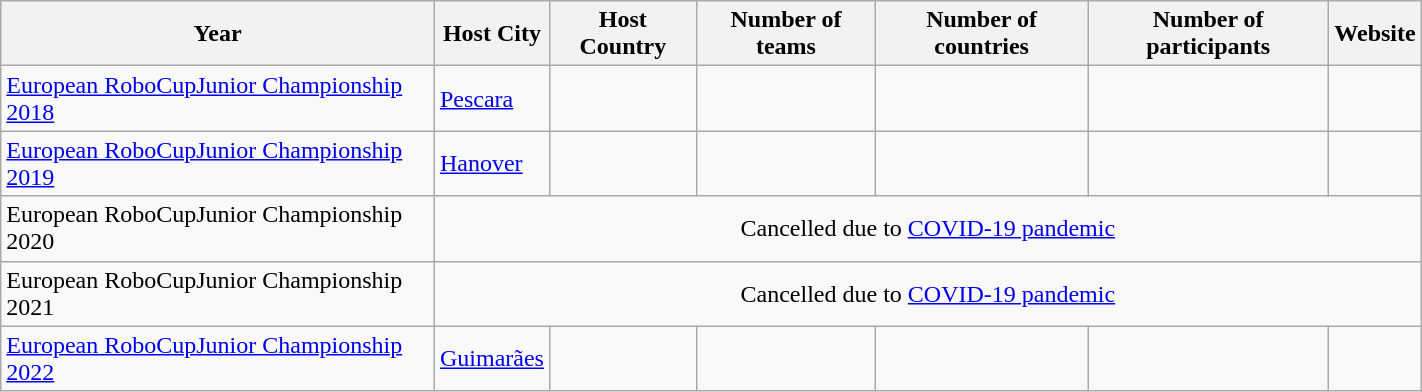<table class="wikitable" width="75%">
<tr>
<th>Year</th>
<th>Host City</th>
<th>Host Country</th>
<th>Number of teams</th>
<th>Number of countries</th>
<th>Number of participants</th>
<th>Website</th>
</tr>
<tr>
<td><a href='#'>European RoboCupJunior Championship 2018</a></td>
<td align="left"><a href='#'>Pescara</a></td>
<td align="left"></td>
<td align="center"></td>
<td align="center"></td>
<td align="center"></td>
<td align="center"></td>
</tr>
<tr>
<td><a href='#'>European RoboCupJunior Championship 2019</a></td>
<td align="left"><a href='#'>Hanover</a></td>
<td align="left"></td>
<td align="center"></td>
<td align="center"></td>
<td align="center"></td>
<td align="center"></td>
</tr>
<tr>
<td>European RoboCupJunior Championship 2020</td>
<td align="center" colspan="6">Cancelled due to <a href='#'>COVID-19 pandemic</a></td>
</tr>
<tr>
<td>European RoboCupJunior Championship 2021</td>
<td align="center" colspan="6">Cancelled due to <a href='#'>COVID-19 pandemic</a></td>
</tr>
<tr>
<td><a href='#'>European RoboCupJunior Championship 2022</a></td>
<td><a href='#'>Guimarães</a></td>
<td></td>
<td></td>
<td></td>
<td></td>
<td align="center"></td>
</tr>
</table>
